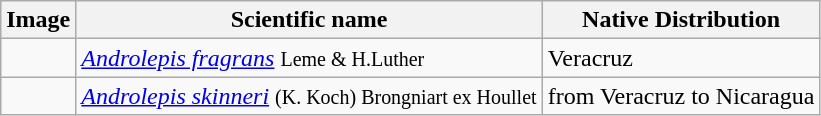<table class="wikitable">
<tr>
<th>Image</th>
<th>Scientific name</th>
<th>Native Distribution</th>
</tr>
<tr>
<td></td>
<td><em><a href='#'>Androlepis fragrans</a></em> <small>Leme & H.Luther</small></td>
<td>Veracruz</td>
</tr>
<tr>
<td></td>
<td><em><a href='#'>Androlepis skinneri</a></em> <small>(K. Koch) Brongniart ex Houllet</small></td>
<td>from Veracruz to Nicaragua</td>
</tr>
</table>
